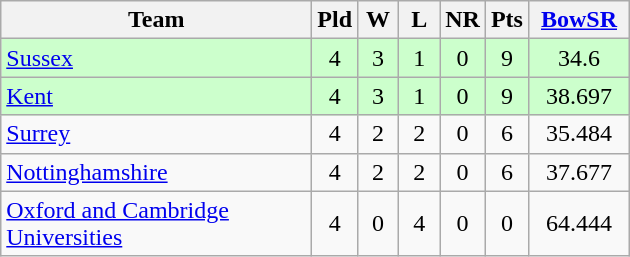<table class="wikitable" style="text-align: center;">
<tr>
<th width=200>Team</th>
<th width=20>Pld</th>
<th width=20>W</th>
<th width=20>L</th>
<th width=20>NR</th>
<th width=20>Pts</th>
<th width=60><a href='#'>BowSR</a></th>
</tr>
<tr bgcolor="#ccffcc">
<td align=left><a href='#'>Sussex</a></td>
<td>4</td>
<td>3</td>
<td>1</td>
<td>0</td>
<td>9</td>
<td>34.6</td>
</tr>
<tr bgcolor="#ccffcc">
<td align=left><a href='#'>Kent</a></td>
<td>4</td>
<td>3</td>
<td>1</td>
<td>0</td>
<td>9</td>
<td>38.697</td>
</tr>
<tr>
<td align=left><a href='#'>Surrey</a></td>
<td>4</td>
<td>2</td>
<td>2</td>
<td>0</td>
<td>6</td>
<td>35.484</td>
</tr>
<tr>
<td align=left><a href='#'>Nottinghamshire</a></td>
<td>4</td>
<td>2</td>
<td>2</td>
<td>0</td>
<td>6</td>
<td>37.677</td>
</tr>
<tr>
<td align=left><a href='#'>Oxford and Cambridge Universities</a></td>
<td>4</td>
<td>0</td>
<td>4</td>
<td>0</td>
<td>0</td>
<td>64.444</td>
</tr>
</table>
